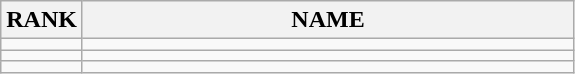<table class="wikitable">
<tr>
<th>RANK</th>
<th style="width: 20em">NAME</th>
</tr>
<tr>
<td align="center"></td>
<td></td>
</tr>
<tr>
<td align="center"></td>
<td></td>
</tr>
<tr>
<td align="center"></td>
<td></td>
</tr>
</table>
